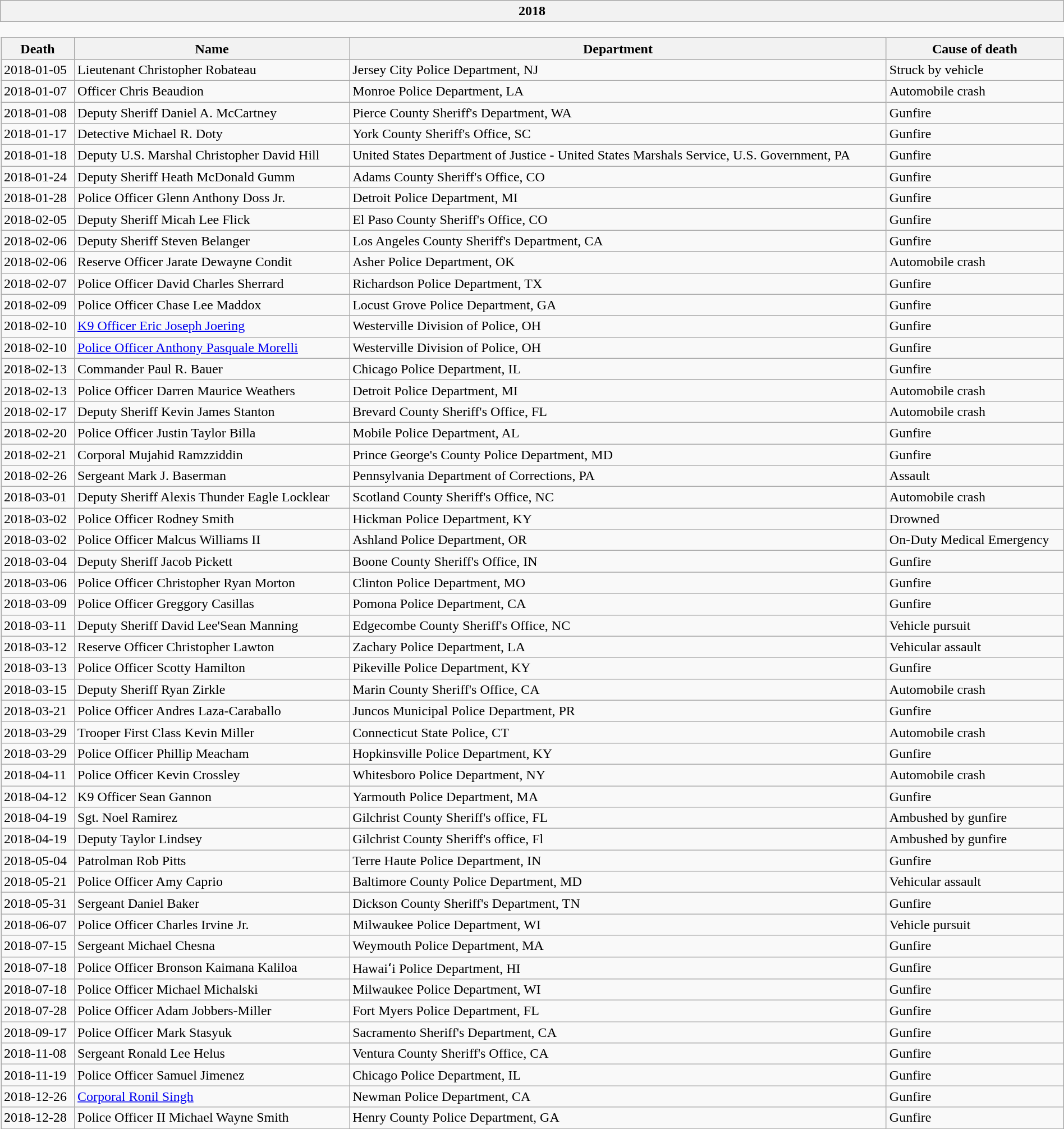<table class="wikitable collapsible collapsed" style="border:none;width:100%">
<tr>
<th scope="col">2018</th>
</tr>
<tr>
<td style="padding:0;border:none"><br><table class="wikitable sortable" border="1" style="margin:0;width:100%">
<tr>
<th>Death</th>
<th>Name</th>
<th>Department</th>
<th>Cause of death</th>
</tr>
<tr>
<td>2018-01-05</td>
<td>Lieutenant Christopher Robateau</td>
<td>Jersey City Police Department, NJ</td>
<td>Struck by vehicle</td>
</tr>
<tr>
<td>2018-01-07</td>
<td>Officer Chris Beaudion</td>
<td>Monroe Police Department, LA</td>
<td>Automobile crash</td>
</tr>
<tr>
<td>2018-01-08</td>
<td>Deputy Sheriff Daniel A. McCartney</td>
<td>Pierce County Sheriff's Department, WA</td>
<td>Gunfire</td>
</tr>
<tr>
<td>2018-01-17</td>
<td>Detective Michael R. Doty</td>
<td>York County Sheriff's Office, SC</td>
<td>Gunfire</td>
</tr>
<tr>
<td>2018-01-18</td>
<td>Deputy U.S. Marshal Christopher David Hill</td>
<td>United States Department of Justice - United States Marshals Service, U.S. Government, PA</td>
<td>Gunfire</td>
</tr>
<tr>
<td>2018-01-24</td>
<td>Deputy Sheriff Heath McDonald Gumm</td>
<td>Adams County Sheriff's Office, CO</td>
<td>Gunfire</td>
</tr>
<tr>
<td>2018-01-28</td>
<td>Police Officer Glenn Anthony Doss Jr.</td>
<td>Detroit Police Department, MI</td>
<td>Gunfire</td>
</tr>
<tr>
<td>2018-02-05</td>
<td>Deputy Sheriff Micah Lee Flick</td>
<td>El Paso County Sheriff's Office, CO</td>
<td>Gunfire</td>
</tr>
<tr>
<td>2018-02-06</td>
<td>Deputy Sheriff Steven Belanger</td>
<td>Los Angeles County Sheriff's Department, CA</td>
<td>Gunfire</td>
</tr>
<tr>
<td>2018-02-06</td>
<td>Reserve Officer Jarate Dewayne Condit</td>
<td>Asher Police Department, OK</td>
<td>Automobile crash</td>
</tr>
<tr>
<td>2018-02-07</td>
<td>Police Officer David Charles Sherrard</td>
<td>Richardson Police Department, TX</td>
<td>Gunfire</td>
</tr>
<tr>
<td>2018-02-09</td>
<td>Police Officer Chase Lee Maddox</td>
<td>Locust Grove Police Department, GA</td>
<td>Gunfire</td>
</tr>
<tr>
<td>2018-02-10</td>
<td><a href='#'>K9 Officer Eric Joseph Joering</a></td>
<td>Westerville Division of Police, OH</td>
<td>Gunfire</td>
</tr>
<tr>
<td>2018-02-10</td>
<td><a href='#'>Police Officer Anthony Pasquale Morelli</a></td>
<td>Westerville Division of Police, OH</td>
<td>Gunfire</td>
</tr>
<tr>
<td>2018-02-13</td>
<td>Commander Paul R. Bauer</td>
<td>Chicago Police Department, IL</td>
<td>Gunfire</td>
</tr>
<tr>
<td>2018-02-13</td>
<td>Police Officer Darren Maurice Weathers</td>
<td>Detroit Police Department, MI</td>
<td>Automobile crash</td>
</tr>
<tr>
<td>2018-02-17</td>
<td>Deputy Sheriff Kevin James Stanton</td>
<td>Brevard County Sheriff's Office, FL</td>
<td>Automobile crash</td>
</tr>
<tr>
<td>2018-02-20</td>
<td>Police Officer Justin Taylor Billa</td>
<td>Mobile Police Department, AL</td>
<td>Gunfire</td>
</tr>
<tr>
<td>2018-02-21</td>
<td>Corporal Mujahid Ramzziddin</td>
<td>Prince George's County Police Department, MD</td>
<td>Gunfire</td>
</tr>
<tr>
<td>2018-02-26</td>
<td>Sergeant Mark J. Baserman</td>
<td>Pennsylvania Department of Corrections, PA</td>
<td>Assault</td>
</tr>
<tr>
<td>2018-03-01</td>
<td>Deputy Sheriff Alexis Thunder Eagle Locklear</td>
<td>Scotland County Sheriff's Office, NC</td>
<td>Automobile crash</td>
</tr>
<tr>
<td>2018-03-02</td>
<td>Police Officer Rodney Smith</td>
<td>Hickman Police Department, KY</td>
<td>Drowned</td>
</tr>
<tr>
<td>2018-03-02</td>
<td>Police Officer Malcus Williams II</td>
<td>Ashland Police Department, OR</td>
<td>On-Duty Medical Emergency</td>
</tr>
<tr>
<td>2018-03-04</td>
<td>Deputy Sheriff Jacob Pickett</td>
<td>Boone County Sheriff's Office, IN</td>
<td>Gunfire</td>
</tr>
<tr>
<td>2018-03-06</td>
<td>Police Officer Christopher Ryan Morton</td>
<td>Clinton Police Department, MO</td>
<td>Gunfire</td>
</tr>
<tr>
<td>2018-03-09</td>
<td>Police Officer Greggory Casillas</td>
<td>Pomona Police Department, CA</td>
<td>Gunfire</td>
</tr>
<tr>
<td>2018-03-11</td>
<td>Deputy Sheriff David Lee'Sean Manning</td>
<td>Edgecombe County Sheriff's Office, NC</td>
<td>Vehicle pursuit</td>
</tr>
<tr>
<td>2018-03-12</td>
<td>Reserve Officer Christopher Lawton</td>
<td>Zachary Police Department, LA</td>
<td>Vehicular assault</td>
</tr>
<tr>
<td>2018-03-13</td>
<td>Police Officer Scotty Hamilton</td>
<td>Pikeville Police Department, KY</td>
<td>Gunfire</td>
</tr>
<tr>
<td>2018-03-15</td>
<td>Deputy Sheriff Ryan Zirkle</td>
<td>Marin County Sheriff's Office, CA</td>
<td>Automobile crash</td>
</tr>
<tr>
<td>2018-03-21</td>
<td>Police Officer Andres Laza-Caraballo</td>
<td>Juncos Municipal Police Department, PR</td>
<td>Gunfire</td>
</tr>
<tr>
<td>2018-03-29</td>
<td>Trooper First Class Kevin Miller</td>
<td>Connecticut State Police, CT</td>
<td>Automobile crash</td>
</tr>
<tr>
<td>2018-03-29</td>
<td>Police Officer Phillip Meacham</td>
<td>Hopkinsville Police Department, KY</td>
<td>Gunfire</td>
</tr>
<tr>
<td>2018-04-11</td>
<td>Police Officer Kevin Crossley</td>
<td>Whitesboro Police Department, NY</td>
<td>Automobile crash</td>
</tr>
<tr>
<td>2018-04-12</td>
<td>K9 Officer Sean Gannon</td>
<td>Yarmouth Police Department, MA</td>
<td>Gunfire</td>
</tr>
<tr>
<td>2018-04-19</td>
<td>Sgt. Noel Ramirez</td>
<td>Gilchrist County Sheriff's office, FL</td>
<td>Ambushed by gunfire</td>
</tr>
<tr>
<td>2018-04-19</td>
<td>Deputy Taylor Lindsey</td>
<td>Gilchrist County Sheriff's office, Fl</td>
<td>Ambushed by gunfire</td>
</tr>
<tr>
<td>2018-05-04</td>
<td>Patrolman Rob Pitts</td>
<td>Terre Haute Police Department, IN</td>
<td>Gunfire</td>
</tr>
<tr>
<td>2018-05-21</td>
<td>Police Officer Amy Caprio</td>
<td>Baltimore County Police Department, MD</td>
<td>Vehicular assault</td>
</tr>
<tr>
<td>2018-05-31</td>
<td>Sergeant Daniel Baker</td>
<td>Dickson County Sheriff's Department, TN</td>
<td>Gunfire</td>
</tr>
<tr>
<td>2018-06-07</td>
<td>Police Officer Charles Irvine Jr.</td>
<td>Milwaukee Police Department, WI</td>
<td>Vehicle pursuit</td>
</tr>
<tr>
<td>2018-07-15</td>
<td>Sergeant Michael Chesna</td>
<td>Weymouth Police Department, MA</td>
<td>Gunfire</td>
</tr>
<tr>
<td>2018-07-18</td>
<td>Police Officer Bronson Kaimana Kaliloa</td>
<td>Hawaiʻi Police Department, HI</td>
<td>Gunfire</td>
</tr>
<tr>
<td>2018-07-18</td>
<td>Police Officer Michael Michalski</td>
<td>Milwaukee Police Department, WI</td>
<td>Gunfire</td>
</tr>
<tr>
<td>2018-07-28</td>
<td>Police Officer Adam Jobbers-Miller</td>
<td>Fort Myers Police Department, FL</td>
<td>Gunfire</td>
</tr>
<tr>
<td>2018-09-17</td>
<td>Police Officer Mark Stasyuk</td>
<td>Sacramento Sheriff's Department, CA</td>
<td>Gunfire</td>
</tr>
<tr>
<td>2018-11-08</td>
<td>Sergeant Ronald Lee Helus</td>
<td>Ventura County Sheriff's Office, CA</td>
<td>Gunfire</td>
</tr>
<tr>
<td>2018-11-19</td>
<td>Police Officer Samuel Jimenez</td>
<td>Chicago Police Department, IL</td>
<td>Gunfire</td>
</tr>
<tr>
<td>2018-12-26</td>
<td><a href='#'>Corporal Ronil Singh</a></td>
<td>Newman Police Department, CA</td>
<td>Gunfire</td>
</tr>
<tr>
<td>2018-12-28</td>
<td>Police Officer II Michael Wayne Smith</td>
<td>Henry County Police Department, GA</td>
<td>Gunfire</td>
</tr>
</table>
</td>
</tr>
</table>
